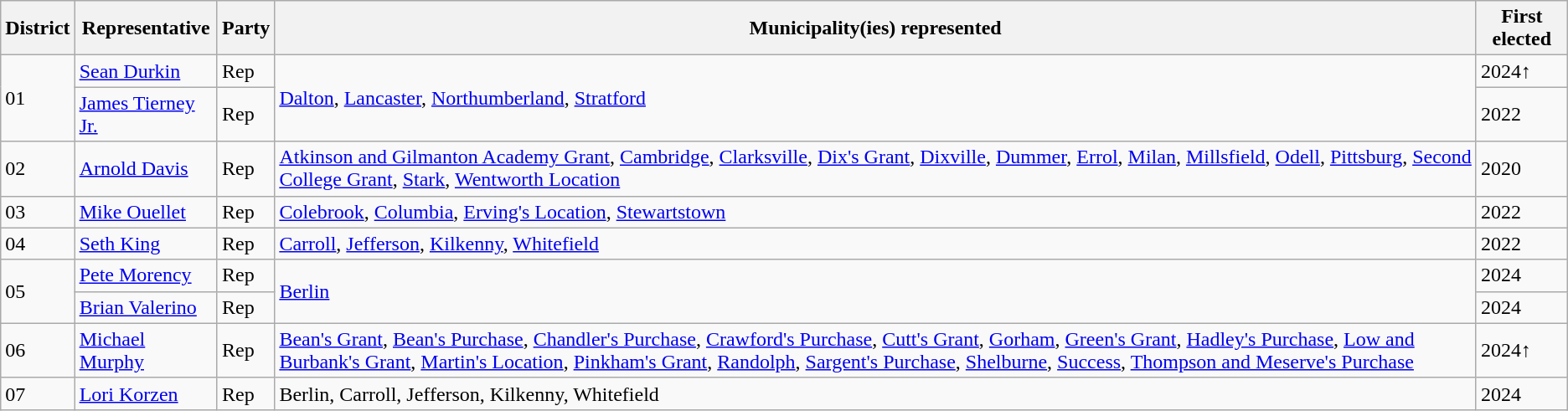<table class="wikitable sortable">
<tr>
<th>District</th>
<th>Representative</th>
<th>Party</th>
<th>Municipality(ies) represented</th>
<th>First elected</th>
</tr>
<tr>
<td rowspan=2>01</td>
<td><a href='#'>Sean Durkin</a></td>
<td>Rep</td>
<td rowspan=2><a href='#'>Dalton</a>, <a href='#'>Lancaster</a>, <a href='#'>Northumberland</a>, <a href='#'>Stratford</a></td>
<td>2024↑</td>
</tr>
<tr>
<td><a href='#'>James Tierney Jr.</a></td>
<td>Rep</td>
<td>2022</td>
</tr>
<tr>
<td>02</td>
<td><a href='#'>Arnold Davis</a></td>
<td>Rep</td>
<td><a href='#'>Atkinson and Gilmanton Academy Grant</a>, <a href='#'>Cambridge</a>, <a href='#'>Clarksville</a>, <a href='#'>Dix's Grant</a>, <a href='#'>Dixville</a>, <a href='#'>Dummer</a>, <a href='#'>Errol</a>, <a href='#'>Milan</a>, <a href='#'>Millsfield</a>, <a href='#'>Odell</a>, <a href='#'>Pittsburg</a>, <a href='#'>Second College Grant</a>, <a href='#'>Stark</a>, <a href='#'>Wentworth Location</a></td>
<td>2020</td>
</tr>
<tr>
<td>03</td>
<td><a href='#'>Mike Ouellet</a></td>
<td>Rep</td>
<td><a href='#'>Colebrook</a>, <a href='#'>Columbia</a>, <a href='#'>Erving's Location</a>, <a href='#'>Stewartstown</a></td>
<td>2022</td>
</tr>
<tr>
<td>04</td>
<td><a href='#'>Seth King</a></td>
<td>Rep</td>
<td><a href='#'>Carroll</a>, <a href='#'>Jefferson</a>, <a href='#'>Kilkenny</a>, <a href='#'>Whitefield</a></td>
<td>2022</td>
</tr>
<tr>
<td rowspan=2>05</td>
<td><a href='#'>Pete Morency</a></td>
<td>Rep</td>
<td rowspan=2><a href='#'>Berlin</a></td>
<td>2024</td>
</tr>
<tr>
<td><a href='#'>Brian Valerino</a></td>
<td>Rep</td>
<td>2024</td>
</tr>
<tr>
<td>06</td>
<td><a href='#'>Michael Murphy</a></td>
<td>Rep</td>
<td><a href='#'>Bean's Grant</a>, <a href='#'>Bean's Purchase</a>, <a href='#'>Chandler's Purchase</a>, <a href='#'>Crawford's Purchase</a>, <a href='#'>Cutt's Grant</a>, <a href='#'>Gorham</a>, <a href='#'>Green's Grant</a>, <a href='#'>Hadley's Purchase</a>, <a href='#'>Low and Burbank's Grant</a>, <a href='#'>Martin's Location</a>, <a href='#'>Pinkham's Grant</a>, <a href='#'>Randolph</a>, <a href='#'>Sargent's Purchase</a>, <a href='#'>Shelburne</a>, <a href='#'>Success</a>, <a href='#'>Thompson and Meserve's Purchase</a></td>
<td>2024↑</td>
</tr>
<tr>
<td>07</td>
<td><a href='#'>Lori Korzen</a></td>
<td>Rep</td>
<td>Berlin, Carroll, Jefferson, Kilkenny, Whitefield</td>
<td>2024</td>
</tr>
</table>
